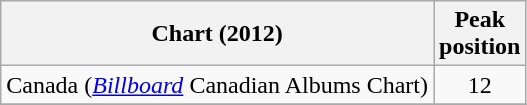<table class="wikitable sortable">
<tr>
<th>Chart (2012)</th>
<th>Peak<br>position</th>
</tr>
<tr>
<td>Canada (<em><a href='#'>Billboard</a></em> Canadian Albums Chart)</td>
<td align="center">12</td>
</tr>
<tr>
</tr>
</table>
